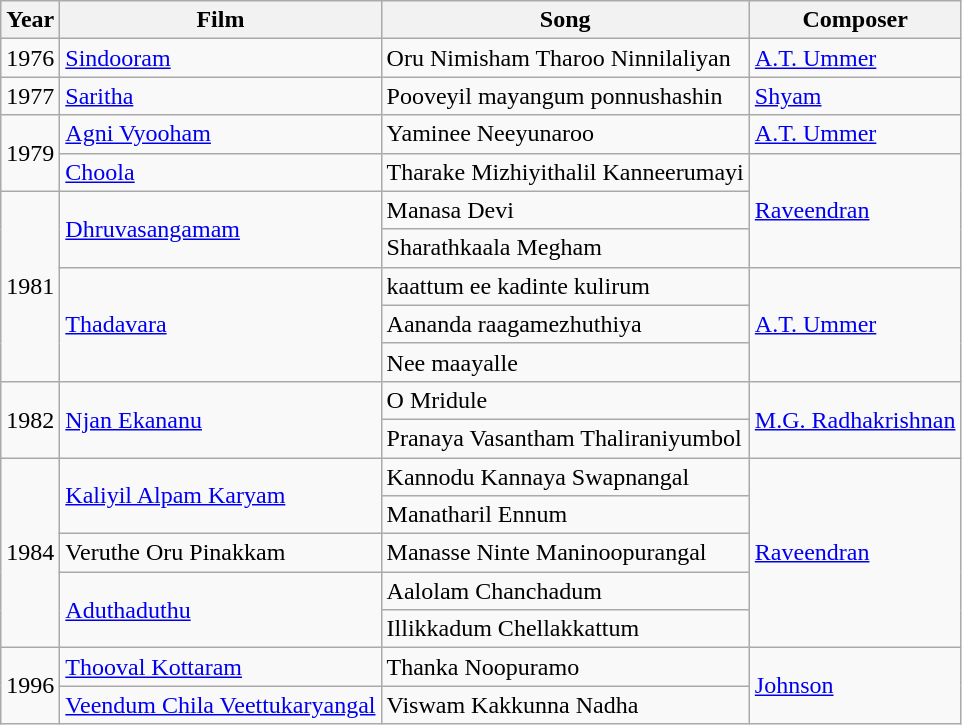<table class="wikitable sortable">
<tr>
<th>Year</th>
<th>Film</th>
<th>Song</th>
<th>Composer</th>
</tr>
<tr>
<td>1976</td>
<td><a href='#'>Sindooram</a></td>
<td>Oru Nimisham Tharoo Ninnilaliyan</td>
<td><a href='#'>A.T. Ummer</a></td>
</tr>
<tr>
<td>1977</td>
<td><a href='#'>Saritha</a></td>
<td>Pooveyil mayangum ponnushashin</td>
<td><a href='#'>Shyam</a></td>
</tr>
<tr>
<td rowspan="2">1979</td>
<td><a href='#'>Agni Vyooham</a></td>
<td>Yaminee Neeyunaroo</td>
<td><a href='#'>A.T. Ummer</a></td>
</tr>
<tr>
<td><a href='#'>Choola</a></td>
<td>Tharake Mizhiyithalil Kanneerumayi</td>
<td rowspan="3"><a href='#'>Raveendran</a></td>
</tr>
<tr>
<td rowspan="5">1981</td>
<td rowspan="2"><a href='#'>Dhruvasangamam</a></td>
<td>Manasa Devi</td>
</tr>
<tr>
<td>Sharathkaala Megham</td>
</tr>
<tr>
<td rowspan="3"><a href='#'>Thadavara</a></td>
<td>kaattum ee kadinte kulirum</td>
<td rowspan="3"><a href='#'>A.T. Ummer</a></td>
</tr>
<tr>
<td>Aananda raagamezhuthiya</td>
</tr>
<tr>
<td>Nee maayalle</td>
</tr>
<tr>
<td rowspan="2">1982</td>
<td rowspan="2"><a href='#'>Njan Ekananu</a></td>
<td>O Mridule</td>
<td rowspan="2"><a href='#'>M.G. Radhakrishnan</a></td>
</tr>
<tr>
<td>Pranaya Vasantham Thaliraniyumbol</td>
</tr>
<tr>
<td rowspan="5">1984</td>
<td rowspan="2"><a href='#'>Kaliyil Alpam Karyam</a></td>
<td>Kannodu Kannaya Swapnangal</td>
<td rowspan="5"><a href='#'>Raveendran</a></td>
</tr>
<tr>
<td>Manatharil Ennum</td>
</tr>
<tr>
<td>Veruthe Oru Pinakkam</td>
<td>Manasse Ninte Maninoopurangal</td>
</tr>
<tr>
<td rowspan="2"><a href='#'>Aduthaduthu</a></td>
<td>Aalolam Chanchadum</td>
</tr>
<tr>
<td>Illikkadum Chellakkattum</td>
</tr>
<tr>
<td rowspan="2">1996</td>
<td><a href='#'>Thooval Kottaram</a></td>
<td>Thanka Noopuramo</td>
<td rowspan="2"><a href='#'>Johnson</a></td>
</tr>
<tr>
<td><a href='#'>Veendum Chila Veettukaryangal</a></td>
<td>Viswam Kakkunna Nadha<br></td>
</tr>
</table>
